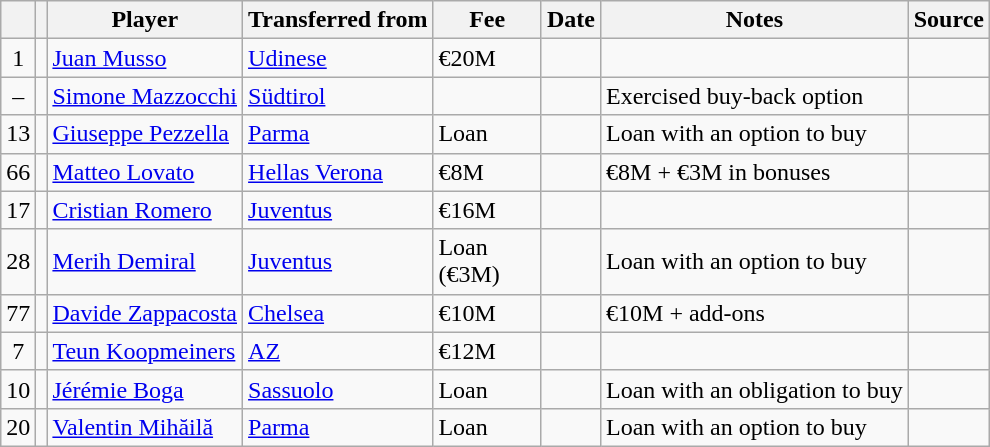<table class="wikitable plainrowheaders sortable">
<tr>
<th></th>
<th></th>
<th scope=col>Player</th>
<th>Transferred from</th>
<th !scope=col; style="width: 65px;">Fee</th>
<th scope=col>Date</th>
<th scope=col>Notes</th>
<th scope=col>Source</th>
</tr>
<tr>
<td align=center>1</td>
<td align=center></td>
<td> <a href='#'>Juan Musso</a></td>
<td> <a href='#'>Udinese</a></td>
<td>€20M</td>
<td></td>
<td></td>
<td></td>
</tr>
<tr>
<td align=center>–</td>
<td align=center></td>
<td> <a href='#'>Simone Mazzocchi</a></td>
<td> <a href='#'>Südtirol</a></td>
<td></td>
<td></td>
<td>Exercised buy-back option</td>
<td></td>
</tr>
<tr>
<td align=center>13</td>
<td align=center></td>
<td> <a href='#'>Giuseppe Pezzella</a></td>
<td> <a href='#'>Parma</a></td>
<td>Loan</td>
<td></td>
<td>Loan with an option to buy</td>
<td></td>
</tr>
<tr>
<td align=center>66</td>
<td align=center></td>
<td> <a href='#'>Matteo Lovato</a></td>
<td> <a href='#'>Hellas Verona</a></td>
<td>€8M</td>
<td></td>
<td>€8M + €3M in bonuses</td>
<td></td>
</tr>
<tr>
<td align=center>17</td>
<td align=center></td>
<td> <a href='#'>Cristian Romero</a></td>
<td> <a href='#'>Juventus</a></td>
<td>€16M</td>
<td></td>
<td></td>
<td></td>
</tr>
<tr>
<td align=center>28</td>
<td align=center></td>
<td> <a href='#'>Merih Demiral</a></td>
<td> <a href='#'>Juventus</a></td>
<td>Loan (€3M)</td>
<td></td>
<td>Loan with an option to buy</td>
<td></td>
</tr>
<tr>
<td align=center>77</td>
<td align=center></td>
<td> <a href='#'>Davide Zappacosta</a></td>
<td> <a href='#'>Chelsea</a></td>
<td>€10M</td>
<td></td>
<td>€10M + add-ons</td>
<td></td>
</tr>
<tr>
<td align=center>7</td>
<td align=center></td>
<td> <a href='#'>Teun Koopmeiners</a></td>
<td> <a href='#'>AZ</a></td>
<td>€12M</td>
<td></td>
<td></td>
<td></td>
</tr>
<tr>
<td align=center>10</td>
<td align=center></td>
<td> <a href='#'>Jérémie Boga</a></td>
<td> <a href='#'>Sassuolo</a></td>
<td>Loan</td>
<td></td>
<td>Loan with an obligation to buy</td>
<td></td>
</tr>
<tr>
<td align=center>20</td>
<td align=center></td>
<td> <a href='#'>Valentin Mihăilă</a></td>
<td> <a href='#'>Parma</a></td>
<td>Loan</td>
<td></td>
<td>Loan with an option to buy</td>
<td></td>
</tr>
</table>
